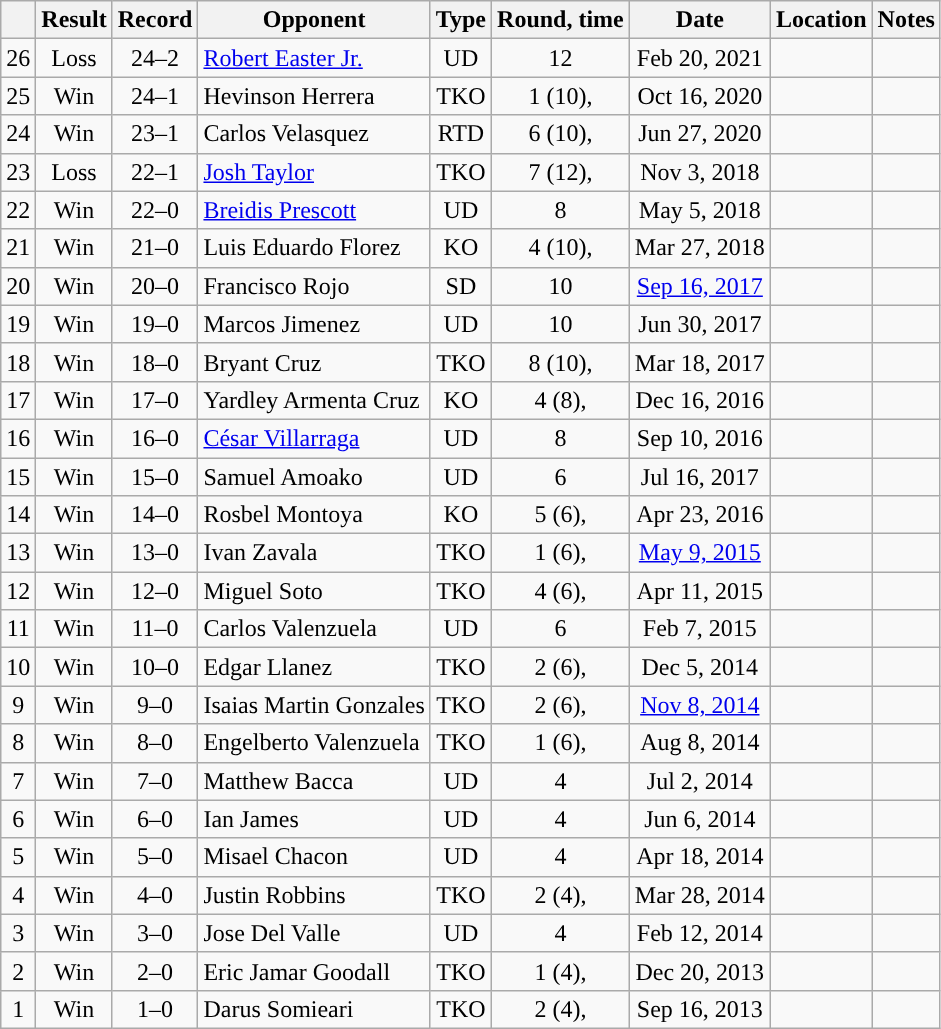<table class="wikitable" style="text-align:center">
<tr>
<th></th>
<th>Result</th>
<th>Record</th>
<th>Opponent</th>
<th>Type</th>
<th>Round, time</th>
<th>Date</th>
<th>Location</th>
<th>Notes</th>
</tr>
<tr>
<td>26</td>
<td>Loss</td>
<td>24–2</td>
<td align=left> <a href='#'>Robert Easter Jr.</a></td>
<td>UD</td>
<td>12</td>
<td>Feb 20, 2021</td>
<td align=left> </td>
<td></td>
</tr>
<tr>
<td>25</td>
<td>Win</td>
<td>24–1</td>
<td align=left> Hevinson Herrera</td>
<td>TKO</td>
<td>1 (10), </td>
<td>Oct 16, 2020</td>
<td align=left></td>
<td></td>
</tr>
<tr>
<td>24</td>
<td>Win</td>
<td>23–1</td>
<td align=left> Carlos Velasquez</td>
<td>RTD</td>
<td>6 (10), </td>
<td>Jun 27, 2020</td>
<td align=left></td>
<td></td>
</tr>
<tr>
<td>23</td>
<td>Loss</td>
<td>22–1</td>
<td align=left> <a href='#'>Josh Taylor</a></td>
<td>TKO</td>
<td>7 (12), </td>
<td>Nov 3, 2018</td>
<td align=left> </td>
<td align=left></td>
</tr>
<tr>
<td>22</td>
<td>Win</td>
<td>22–0</td>
<td align=left> <a href='#'>Breidis Prescott</a></td>
<td>UD</td>
<td>8</td>
<td>May 5, 2018</td>
<td align=left> </td>
<td></td>
</tr>
<tr>
<td>21</td>
<td>Win</td>
<td>21–0</td>
<td align=left> Luis Eduardo Florez</td>
<td>KO</td>
<td>4 (10), </td>
<td>Mar 27, 2018</td>
<td align=left> </td>
<td></td>
</tr>
<tr>
<td>20</td>
<td>Win</td>
<td>20–0</td>
<td align=left> Francisco Rojo</td>
<td>SD</td>
<td>10</td>
<td><a href='#'>Sep 16, 2017</a></td>
<td align=left> </td>
<td align=left></td>
</tr>
<tr>
<td>19</td>
<td>Win</td>
<td>19–0</td>
<td align=left> Marcos Jimenez</td>
<td>UD</td>
<td>10</td>
<td>Jun 30, 2017</td>
<td align=left> </td>
<td></td>
</tr>
<tr>
<td>18</td>
<td>Win</td>
<td>18–0</td>
<td align=left> Bryant Cruz</td>
<td>TKO</td>
<td>8 (10), </td>
<td>Mar 18, 2017</td>
<td align=left> </td>
<td align=left></td>
</tr>
<tr>
<td>17</td>
<td>Win</td>
<td>17–0</td>
<td align=left> Yardley Armenta Cruz</td>
<td>KO</td>
<td>4 (8), </td>
<td>Dec 16, 2016</td>
<td align=left> </td>
<td></td>
</tr>
<tr>
<td>16</td>
<td>Win</td>
<td>16–0</td>
<td align=left> <a href='#'>César Villarraga</a></td>
<td>UD</td>
<td>8</td>
<td>Sep 10, 2016</td>
<td align=left> </td>
<td align=left></td>
</tr>
<tr>
<td>15</td>
<td>Win</td>
<td>15–0</td>
<td align=left> Samuel Amoako</td>
<td>UD</td>
<td>6</td>
<td>Jul 16, 2017</td>
<td align=left> </td>
<td></td>
</tr>
<tr>
<td>14</td>
<td>Win</td>
<td>14–0</td>
<td align=left> Rosbel Montoya</td>
<td>KO</td>
<td>5 (6), </td>
<td>Apr 23, 2016</td>
<td align=left> </td>
<td></td>
</tr>
<tr>
<td>13</td>
<td>Win</td>
<td>13–0</td>
<td align=left> Ivan Zavala</td>
<td>TKO</td>
<td>1 (6), </td>
<td><a href='#'>May 9, 2015</a></td>
<td align=left> </td>
<td></td>
</tr>
<tr>
<td>12</td>
<td>Win</td>
<td>12–0</td>
<td align=left> Miguel Soto</td>
<td>TKO</td>
<td>4 (6), </td>
<td>Apr 11, 2015</td>
<td align=left> </td>
<td></td>
</tr>
<tr>
<td>11</td>
<td>Win</td>
<td>11–0</td>
<td align=left> Carlos Valenzuela</td>
<td>UD</td>
<td>6</td>
<td>Feb 7, 2015</td>
<td align=left> </td>
<td></td>
</tr>
<tr>
<td>10</td>
<td>Win</td>
<td>10–0</td>
<td align=left> Edgar Llanez</td>
<td>TKO</td>
<td>2 (6), </td>
<td>Dec 5, 2014</td>
<td align=left> </td>
<td></td>
</tr>
<tr>
<td>9</td>
<td>Win</td>
<td>9–0</td>
<td align=left> Isaias Martin Gonzales</td>
<td>TKO</td>
<td>2 (6), </td>
<td><a href='#'>Nov 8, 2014</a></td>
<td align=left> </td>
<td></td>
</tr>
<tr>
<td>8</td>
<td>Win</td>
<td>8–0</td>
<td align=left> Engelberto Valenzuela</td>
<td>TKO</td>
<td>1 (6), </td>
<td>Aug 8, 2014</td>
<td align=left> </td>
<td></td>
</tr>
<tr>
<td>7</td>
<td>Win</td>
<td>7–0</td>
<td align=left> Matthew Bacca</td>
<td>UD</td>
<td>4</td>
<td>Jul 2, 2014</td>
<td align=left> </td>
<td></td>
</tr>
<tr>
<td>6</td>
<td>Win</td>
<td>6–0</td>
<td align=left> Ian James</td>
<td>UD</td>
<td>4</td>
<td>Jun 6, 2014</td>
<td align=left> </td>
<td></td>
</tr>
<tr>
<td>5</td>
<td>Win</td>
<td>5–0</td>
<td align=left> Misael Chacon</td>
<td>UD</td>
<td>4</td>
<td>Apr 18, 2014</td>
<td align=left> </td>
<td></td>
</tr>
<tr>
<td>4</td>
<td>Win</td>
<td>4–0</td>
<td align=left> Justin Robbins</td>
<td>TKO</td>
<td>2 (4), </td>
<td>Mar 28, 2014</td>
<td align=left> </td>
<td></td>
</tr>
<tr>
<td>3</td>
<td>Win</td>
<td>3–0</td>
<td align=left> Jose Del Valle</td>
<td>UD</td>
<td>4</td>
<td>Feb 12, 2014</td>
<td align=left> </td>
<td></td>
</tr>
<tr>
<td>2</td>
<td>Win</td>
<td>2–0</td>
<td align=left> Eric Jamar Goodall</td>
<td>TKO</td>
<td>1 (4), </td>
<td>Dec 20, 2013</td>
<td align=left> </td>
<td></td>
</tr>
<tr>
<td>1</td>
<td>Win</td>
<td>1–0</td>
<td align=left> Darus Somieari</td>
<td>TKO</td>
<td>2 (4), </td>
<td>Sep 16, 2013</td>
<td align=left> </td>
<td></td>
</tr>
</table>
